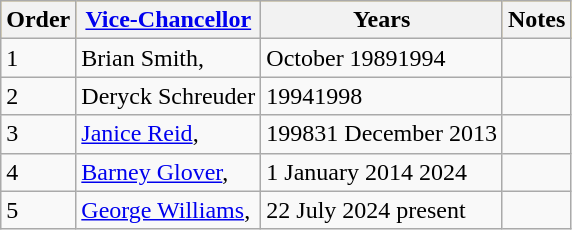<table class="wikitable">
<tr style="background:#fc3;">
<th>Order</th>
<th><a href='#'>Vice-Chancellor</a></th>
<th>Years</th>
<th>Notes</th>
</tr>
<tr>
<td>1</td>
<td>Brian Smith, </td>
<td>October 19891994</td>
<td></td>
</tr>
<tr>
<td>2</td>
<td>Deryck Schreuder</td>
<td>19941998</td>
<td></td>
</tr>
<tr>
<td>3</td>
<td><a href='#'>Janice Reid</a>, </td>
<td>199831 December 2013</td>
<td></td>
</tr>
<tr>
<td>4</td>
<td><a href='#'>Barney Glover</a>, </td>
<td>1 January 2014  2024</td>
<td></td>
</tr>
<tr>
<td>5</td>
<td><a href='#'>George Williams</a>, </td>
<td>22 July 2024  present</td>
<td></td>
</tr>
</table>
